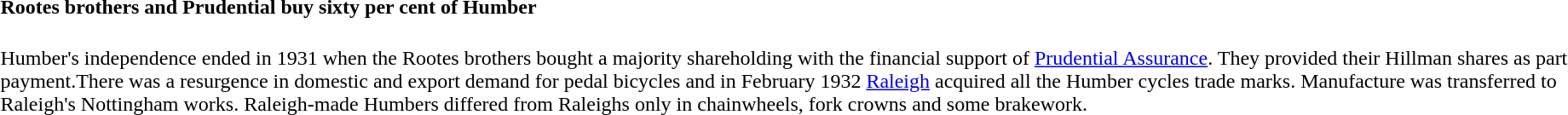<table>
<tr>
<td><br><h4>Rootes brothers and Prudential buy sixty per cent of Humber</h4>Humber's independence ended in 1931 when the Rootes brothers bought a majority shareholding with the financial support of <a href='#'>Prudential Assurance</a>. They provided their Hillman shares as part payment.There was a resurgence in domestic and export demand for pedal bicycles and in February 1932 <a href='#'>Raleigh</a> acquired all the Humber cycles trade marks. Manufacture was transferred to Raleigh's Nottingham works. Raleigh-made Humbers differed from Raleighs only in chainwheels, fork crowns and some brakework.</td>
</tr>
</table>
